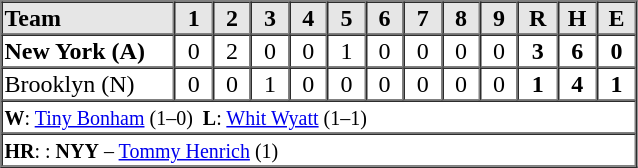<table border=1 cellspacing=0 width=425 style="margin-left:3em;">
<tr style="text-align:center; background-color:#e6e6e6;">
<th align=left width=125>Team</th>
<th width=25>1</th>
<th width=25>2</th>
<th width=25>3</th>
<th width=25>4</th>
<th width=25>5</th>
<th width=25>6</th>
<th width=25>7</th>
<th width=25>8</th>
<th width=25>9</th>
<th width=25>R</th>
<th width=25>H</th>
<th width=25>E</th>
</tr>
<tr style="text-align:center;">
<td align=left><strong>New York (A)</strong></td>
<td>0</td>
<td>2</td>
<td>0</td>
<td>0</td>
<td>1</td>
<td>0</td>
<td>0</td>
<td>0</td>
<td>0</td>
<td><strong>3</strong></td>
<td><strong>6</strong></td>
<td><strong>0</strong></td>
</tr>
<tr style="text-align:center;">
<td align=left>Brooklyn (N)</td>
<td>0</td>
<td>0</td>
<td>1</td>
<td>0</td>
<td>0</td>
<td>0</td>
<td>0</td>
<td>0</td>
<td>0</td>
<td><strong>1</strong></td>
<td><strong>4</strong></td>
<td><strong>1</strong></td>
</tr>
<tr style="text-align:left;">
<td colspan=13><small><strong>W</strong>: <a href='#'>Tiny Bonham</a> (1–0)  <strong>L</strong>: <a href='#'>Whit Wyatt</a> (1–1)</small></td>
</tr>
<tr style="text-align:left;">
<td colspan=13><small><strong>HR</strong>: : <strong>NYY</strong> –  <a href='#'>Tommy Henrich</a> (1) </small></td>
</tr>
</table>
